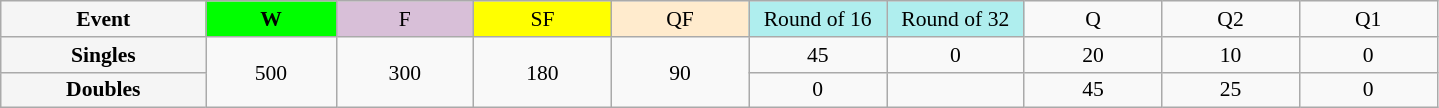<table class=wikitable style=font-size:90%;text-align:center>
<tr>
<td style="width:130px; background:#f5f5f5;"><strong>Event</strong></td>
<td style="width:80px; background:lime;"><strong>W</strong></td>
<td style="width:85px; background:thistle;">F</td>
<td style="width:85px; background:#ff0;">SF</td>
<td style="width:85px; background:#ffebcd;">QF</td>
<td style="width:85px; background:#afeeee;">Round of 16</td>
<td style="width:85px; background:#afeeee;">Round of 32</td>
<td width=85>Q</td>
<td width=85>Q2</td>
<td width=85>Q1</td>
</tr>
<tr>
<th style="background:#f5f5f5;">Singles</th>
<td rowspan=2>500</td>
<td rowspan=2>300</td>
<td rowspan=2>180</td>
<td rowspan=2>90</td>
<td>45</td>
<td>0</td>
<td>20</td>
<td>10</td>
<td>0</td>
</tr>
<tr>
<th style="background:#f5f5f5;">Doubles</th>
<td>0</td>
<td></td>
<td>45</td>
<td>25</td>
<td>0</td>
</tr>
</table>
